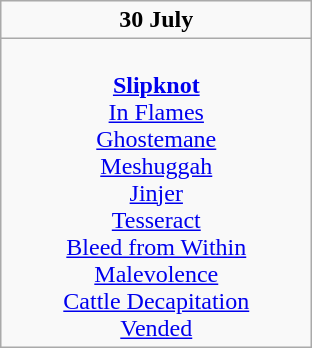<table class="wikitable">
<tr>
<td colspan="3" style="text-align:center;"><strong>30 July</strong></td>
</tr>
<tr>
<td style="text-align:center; vertical-align:top; width:200px;"><br><strong><a href='#'>Slipknot</a></strong><br>
<a href='#'>In Flames</a><br>
<a href='#'>Ghostemane</a><br>
<a href='#'>Meshuggah</a><br>
<a href='#'>Jinjer</a><br>
<a href='#'>Tesseract</a><br>
<a href='#'>Bleed from Within</a><br>
<a href='#'>Malevolence</a><br>
<a href='#'>Cattle Decapitation</a><br>
<a href='#'>Vended</a><br></td>
</tr>
</table>
